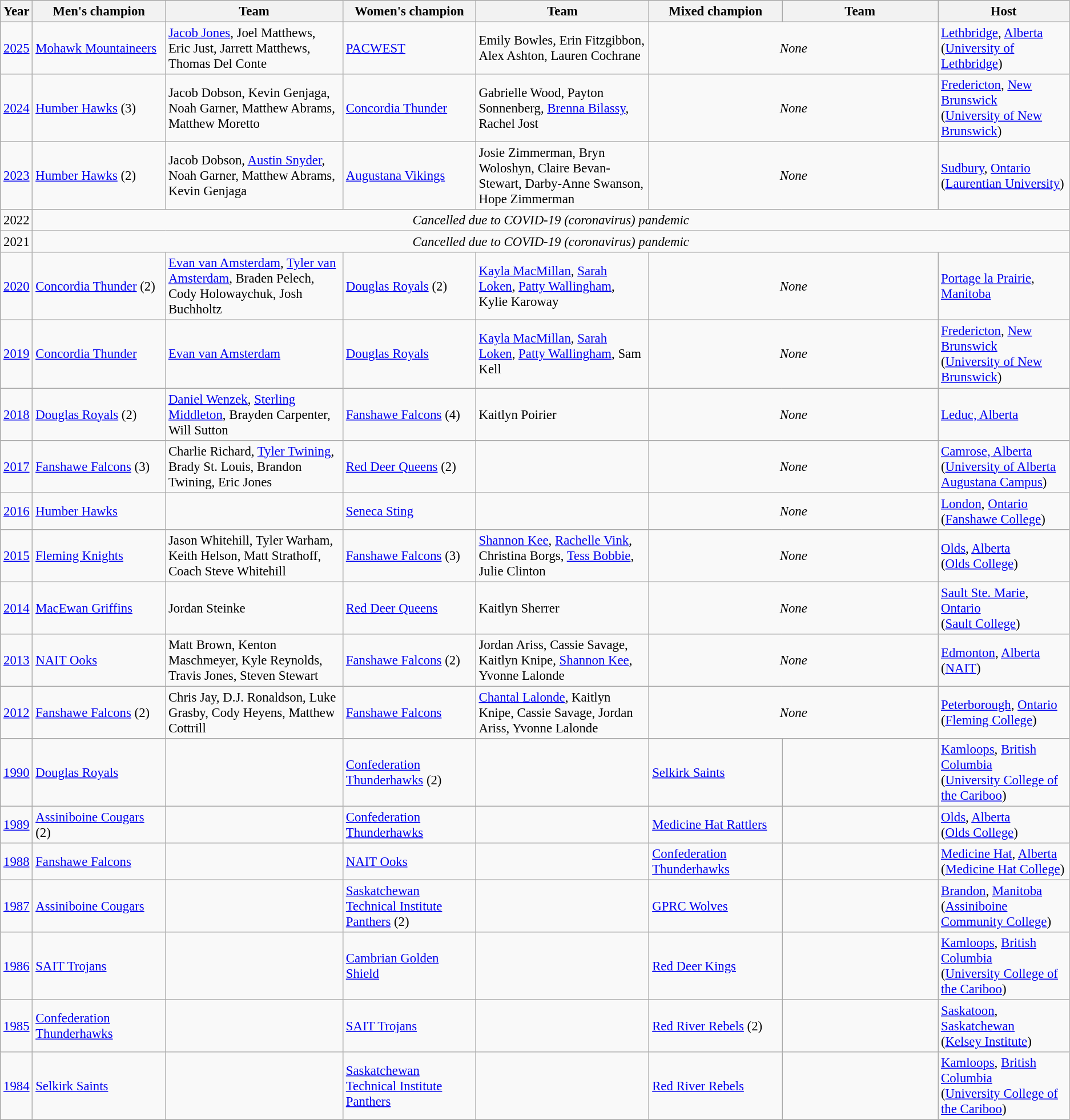<table class="wikitable" style="font-size:95%;">
<tr>
<th width=15>Year</th>
<th width=200>Men's champion</th>
<th width=300>Team</th>
<th width=200>Women's champion</th>
<th width=300>Team</th>
<th width=200>Mixed champion</th>
<th width=300>Team</th>
<th width=200>Host</th>
</tr>
<tr>
<td><a href='#'>2025</a></td>
<td> <a href='#'>Mohawk Mountaineers</a></td>
<td><a href='#'>Jacob Jones</a>, Joel Matthews, Eric Just, Jarrett Matthews, Thomas Del Conte</td>
<td> <a href='#'>PACWEST</a></td>
<td>Emily Bowles, Erin Fitzgibbon, Alex Ashton, Lauren Cochrane</td>
<td align=center colspan="2"><em>None</em></td>
<td><a href='#'>Lethbridge</a>, <a href='#'>Alberta</a> <br> (<a href='#'>University of Lethbridge</a>)</td>
</tr>
<tr>
<td><a href='#'>2024</a></td>
<td> <a href='#'>Humber Hawks</a> (3)</td>
<td>Jacob Dobson, Kevin Genjaga, Noah Garner, Matthew Abrams, Matthew Moretto</td>
<td> <a href='#'>Concordia Thunder</a></td>
<td>Gabrielle Wood, Payton Sonnenberg, <a href='#'>Brenna Bilassy</a>, Rachel Jost</td>
<td align=center colspan="2"><em>None</em></td>
<td><a href='#'>Fredericton</a>, <a href='#'>New Brunswick</a> <br> (<a href='#'>University of New Brunswick</a>)</td>
</tr>
<tr>
<td><a href='#'>2023</a></td>
<td> <a href='#'>Humber Hawks</a> (2)</td>
<td>Jacob Dobson, <a href='#'>Austin Snyder</a>, Noah Garner, Matthew Abrams, Kevin Genjaga</td>
<td> <a href='#'>Augustana Vikings</a></td>
<td>Josie Zimmerman, Bryn Woloshyn, Claire Bevan-Stewart, Darby-Anne Swanson, Hope Zimmerman</td>
<td align=center colspan="2"><em>None</em></td>
<td><a href='#'>Sudbury</a>, <a href='#'>Ontario</a> <br> (<a href='#'>Laurentian University</a>)</td>
</tr>
<tr>
<td>2022</td>
<td colspan="9" align="center"><em>Cancelled due to COVID-19 (coronavirus) pandemic</em> </td>
</tr>
<tr>
<td>2021</td>
<td colspan="9" align="center"><em>Cancelled due to COVID-19 (coronavirus) pandemic</em> </td>
</tr>
<tr>
<td><a href='#'>2020</a></td>
<td> <a href='#'>Concordia Thunder</a> (2)</td>
<td><a href='#'>Evan van Amsterdam</a>, <a href='#'>Tyler van Amsterdam</a>, Braden Pelech, Cody Holowaychuk, Josh Buchholtz</td>
<td> <a href='#'>Douglas Royals</a> (2)</td>
<td><a href='#'>Kayla MacMillan</a>, <a href='#'>Sarah Loken</a>, <a href='#'>Patty Wallingham</a>, Kylie Karoway</td>
<td align=center colspan="2"><em>None</em></td>
<td><a href='#'>Portage la Prairie</a>, <a href='#'>Manitoba</a></td>
</tr>
<tr>
<td><a href='#'>2019</a></td>
<td> <a href='#'>Concordia Thunder</a></td>
<td><a href='#'>Evan van Amsterdam</a></td>
<td> <a href='#'>Douglas Royals</a></td>
<td><a href='#'>Kayla MacMillan</a>, <a href='#'>Sarah Loken</a>, <a href='#'>Patty Wallingham</a>, Sam Kell</td>
<td align=center colspan="2"><em>None</em></td>
<td><a href='#'>Fredericton</a>, <a href='#'>New Brunswick</a> <br> (<a href='#'>University of New Brunswick</a>)</td>
</tr>
<tr>
<td><a href='#'>2018</a></td>
<td> <a href='#'>Douglas Royals</a> (2)</td>
<td><a href='#'>Daniel Wenzek</a>, <a href='#'>Sterling Middleton</a>, Brayden Carpenter, Will Sutton</td>
<td> <a href='#'>Fanshawe Falcons</a> (4)</td>
<td>Kaitlyn Poirier</td>
<td align=center colspan="2"><em>None</em></td>
<td><a href='#'>Leduc, Alberta</a> <br> </td>
</tr>
<tr>
<td><a href='#'>2017</a></td>
<td> <a href='#'>Fanshawe Falcons</a> (3)</td>
<td>Charlie Richard, <a href='#'>Tyler Twining</a>, Brady St. Louis, Brandon Twining, Eric Jones </td>
<td> <a href='#'>Red Deer Queens</a> (2)</td>
<td></td>
<td align=center colspan="2"><em>None</em></td>
<td><a href='#'>Camrose, Alberta</a> <br> (<a href='#'>University of Alberta Augustana Campus</a>)</td>
</tr>
<tr>
<td><a href='#'>2016</a></td>
<td> <a href='#'>Humber Hawks</a></td>
<td></td>
<td> <a href='#'>Seneca Sting</a></td>
<td></td>
<td align=center colspan="2"><em>None</em></td>
<td><a href='#'>London</a>, <a href='#'>Ontario</a> <br> (<a href='#'>Fanshawe College</a>)</td>
</tr>
<tr>
<td><a href='#'>2015</a></td>
<td> <a href='#'>Fleming Knights</a></td>
<td>Jason Whitehill, Tyler Warham, Keith Helson, Matt Strathoff, Coach Steve Whitehill</td>
<td> <a href='#'>Fanshawe Falcons</a> (3)</td>
<td><a href='#'>Shannon Kee</a>, <a href='#'>Rachelle Vink</a>, Christina Borgs, <a href='#'>Tess Bobbie</a>, Julie Clinton</td>
<td align=center colspan="2"><em>None</em></td>
<td><a href='#'>Olds</a>, <a href='#'>Alberta</a> <br> (<a href='#'>Olds College</a>)</td>
</tr>
<tr>
<td><a href='#'>2014</a></td>
<td> <a href='#'>MacEwan Griffins</a></td>
<td>Jordan Steinke</td>
<td> <a href='#'>Red Deer Queens</a></td>
<td>Kaitlyn Sherrer</td>
<td align=center colspan="2"><em>None</em></td>
<td><a href='#'>Sault Ste. Marie</a>, <a href='#'>Ontario</a> <br> (<a href='#'>Sault College</a>)</td>
</tr>
<tr>
<td><a href='#'>2013</a></td>
<td> <a href='#'>NAIT Ooks</a></td>
<td>Matt Brown, Kenton Maschmeyer, Kyle Reynolds, Travis Jones, Steven Stewart</td>
<td> <a href='#'>Fanshawe Falcons</a> (2)</td>
<td>Jordan Ariss, Cassie Savage, Kaitlyn Knipe, <a href='#'>Shannon Kee</a>, Yvonne Lalonde</td>
<td align=center colspan="2"><em>None</em></td>
<td><a href='#'>Edmonton</a>, <a href='#'>Alberta</a> <br> (<a href='#'>NAIT</a>)</td>
</tr>
<tr>
<td><a href='#'>2012</a></td>
<td> <a href='#'>Fanshawe Falcons</a> (2)</td>
<td>Chris Jay, D.J. Ronaldson, Luke Grasby, Cody Heyens, Matthew Cottrill</td>
<td> <a href='#'>Fanshawe Falcons</a></td>
<td><a href='#'>Chantal Lalonde</a>, Kaitlyn Knipe, Cassie Savage, Jordan Ariss, Yvonne Lalonde</td>
<td align=center colspan="2"><em>None</em></td>
<td><a href='#'>Peterborough</a>, <a href='#'>Ontario</a> <br> (<a href='#'>Fleming College</a>)</td>
</tr>
<tr>
<td><a href='#'>1990</a></td>
<td> <a href='#'>Douglas Royals</a></td>
<td></td>
<td> <a href='#'>Confederation Thunderhawks</a> (2)</td>
<td></td>
<td> <a href='#'>Selkirk Saints</a></td>
<td></td>
<td><a href='#'>Kamloops</a>, <a href='#'>British Columbia</a><br>(<a href='#'>University College of the Cariboo</a>)</td>
</tr>
<tr>
<td><a href='#'>1989</a></td>
<td> <a href='#'>Assiniboine Cougars</a> (2)</td>
<td></td>
<td> <a href='#'>Confederation Thunderhawks</a></td>
<td></td>
<td> <a href='#'>Medicine Hat Rattlers</a></td>
<td></td>
<td><a href='#'>Olds</a>, <a href='#'>Alberta</a><br>(<a href='#'>Olds College</a>)</td>
</tr>
<tr>
<td><a href='#'>1988</a></td>
<td> <a href='#'>Fanshawe Falcons</a></td>
<td></td>
<td> <a href='#'>NAIT Ooks</a></td>
<td></td>
<td> <a href='#'>Confederation Thunderhawks</a></td>
<td></td>
<td><a href='#'>Medicine Hat</a>, <a href='#'>Alberta</a><br>(<a href='#'>Medicine Hat College</a>)</td>
</tr>
<tr>
<td><a href='#'>1987</a></td>
<td> <a href='#'>Assiniboine Cougars</a></td>
<td></td>
<td> <a href='#'>Saskatchewan Technical Institute Panthers</a> (2)</td>
<td></td>
<td> <a href='#'>GPRC Wolves</a></td>
<td></td>
<td><a href='#'>Brandon</a>, <a href='#'>Manitoba</a><br>(<a href='#'>Assiniboine Community College</a>)</td>
</tr>
<tr>
<td><a href='#'>1986</a></td>
<td> <a href='#'>SAIT Trojans</a></td>
<td></td>
<td> <a href='#'>Cambrian Golden Shield</a></td>
<td></td>
<td> <a href='#'>Red Deer Kings</a></td>
<td></td>
<td><a href='#'>Kamloops</a>, <a href='#'>British Columbia</a><br>(<a href='#'>University College of the Cariboo</a>)</td>
</tr>
<tr>
<td><a href='#'>1985</a></td>
<td> <a href='#'>Confederation Thunderhawks</a></td>
<td></td>
<td> <a href='#'>SAIT Trojans</a></td>
<td></td>
<td> <a href='#'>Red River Rebels</a> (2)</td>
<td></td>
<td><a href='#'>Saskatoon</a>, <a href='#'>Saskatchewan</a><br>(<a href='#'>Kelsey Institute</a>)</td>
</tr>
<tr>
<td><a href='#'>1984</a></td>
<td> <a href='#'>Selkirk Saints</a></td>
<td></td>
<td> <a href='#'>Saskatchewan Technical Institute Panthers</a></td>
<td></td>
<td> <a href='#'>Red River Rebels</a></td>
<td></td>
<td><a href='#'>Kamloops</a>, <a href='#'>British Columbia</a><br>(<a href='#'>University College of the Cariboo</a>)</td>
</tr>
</table>
